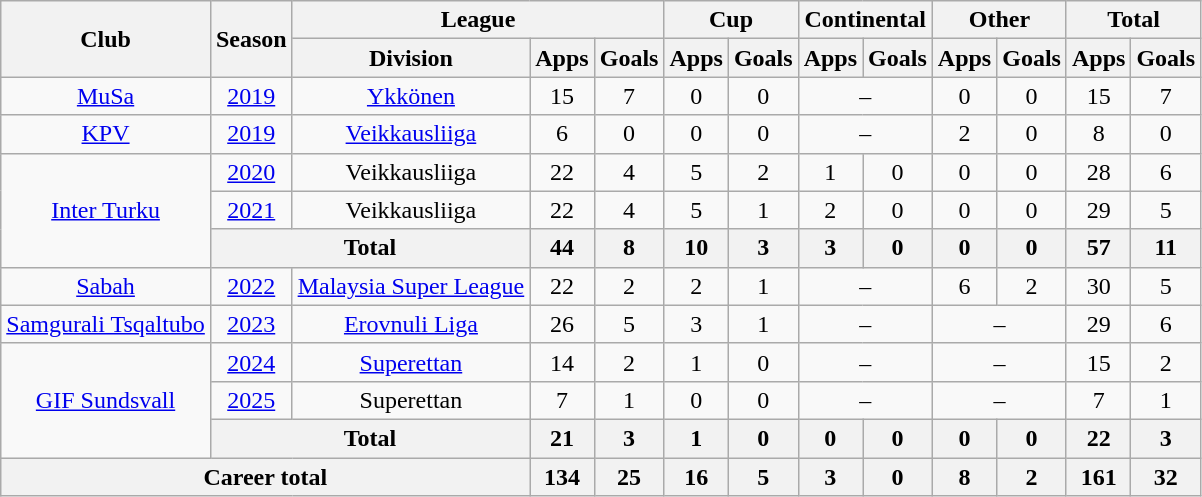<table class="wikitable" style="text-align: center">
<tr>
<th rowspan="2">Club</th>
<th rowspan="2">Season</th>
<th colspan="3">League</th>
<th colspan="2">Cup</th>
<th colspan="2">Continental</th>
<th colspan="2">Other</th>
<th colspan="2">Total</th>
</tr>
<tr>
<th>Division</th>
<th>Apps</th>
<th>Goals</th>
<th>Apps</th>
<th>Goals</th>
<th>Apps</th>
<th>Goals</th>
<th>Apps</th>
<th>Goals</th>
<th>Apps</th>
<th>Goals</th>
</tr>
<tr>
<td><a href='#'>MuSa</a></td>
<td><a href='#'>2019</a></td>
<td><a href='#'>Ykkönen</a></td>
<td>15</td>
<td>7</td>
<td>0</td>
<td>0</td>
<td colspan="2">–</td>
<td>0</td>
<td>0</td>
<td>15</td>
<td>7</td>
</tr>
<tr>
<td><a href='#'>KPV</a></td>
<td><a href='#'>2019</a></td>
<td><a href='#'>Veikkausliiga</a></td>
<td>6</td>
<td>0</td>
<td>0</td>
<td>0</td>
<td colspan="2">–</td>
<td>2</td>
<td>0</td>
<td>8</td>
<td>0</td>
</tr>
<tr>
<td rowspan="3"><a href='#'>Inter Turku</a></td>
<td><a href='#'>2020</a></td>
<td>Veikkausliiga</td>
<td>22</td>
<td>4</td>
<td>5</td>
<td>2</td>
<td>1</td>
<td>0</td>
<td>0</td>
<td>0</td>
<td>28</td>
<td>6</td>
</tr>
<tr>
<td><a href='#'>2021</a></td>
<td>Veikkausliiga</td>
<td>22</td>
<td>4</td>
<td>5</td>
<td>1</td>
<td>2</td>
<td>0</td>
<td>0</td>
<td>0</td>
<td>29</td>
<td>5</td>
</tr>
<tr>
<th colspan=2>Total</th>
<th>44</th>
<th>8</th>
<th>10</th>
<th>3</th>
<th>3</th>
<th>0</th>
<th>0</th>
<th>0</th>
<th>57</th>
<th>11</th>
</tr>
<tr>
<td><a href='#'>Sabah</a></td>
<td><a href='#'>2022</a></td>
<td><a href='#'>Malaysia Super League</a></td>
<td>22</td>
<td>2</td>
<td>2</td>
<td>1</td>
<td colspan="2">–</td>
<td>6</td>
<td>2</td>
<td>30</td>
<td>5</td>
</tr>
<tr>
<td><a href='#'>Samgurali Tsqaltubo</a></td>
<td><a href='#'>2023</a></td>
<td><a href='#'>Erovnuli Liga</a></td>
<td>26</td>
<td>5</td>
<td>3</td>
<td>1</td>
<td colspan=2>–</td>
<td colspan=2>–</td>
<td>29</td>
<td>6</td>
</tr>
<tr>
<td rowspan=3><a href='#'>GIF Sundsvall</a></td>
<td><a href='#'>2024</a></td>
<td><a href='#'>Superettan</a></td>
<td>14</td>
<td>2</td>
<td>1</td>
<td>0</td>
<td colspan=2>–</td>
<td colspan=2>–</td>
<td>15</td>
<td>2</td>
</tr>
<tr>
<td><a href='#'>2025</a></td>
<td>Superettan</td>
<td>7</td>
<td>1</td>
<td>0</td>
<td>0</td>
<td colspan=2>–</td>
<td colspan=2>–</td>
<td>7</td>
<td>1</td>
</tr>
<tr>
<th colspan=2>Total</th>
<th>21</th>
<th>3</th>
<th>1</th>
<th>0</th>
<th>0</th>
<th>0</th>
<th>0</th>
<th>0</th>
<th>22</th>
<th>3</th>
</tr>
<tr>
<th colspan=3>Career total</th>
<th>134</th>
<th>25</th>
<th>16</th>
<th>5</th>
<th>3</th>
<th>0</th>
<th>8</th>
<th>2</th>
<th>161</th>
<th>32</th>
</tr>
</table>
